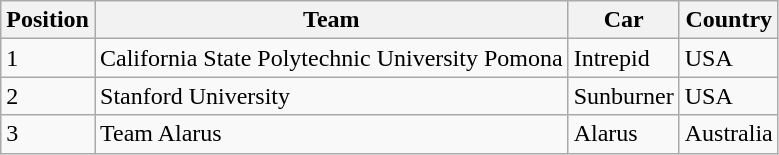<table class="wikitable">
<tr>
<th>Position</th>
<th>Team</th>
<th>Car</th>
<th>Country</th>
</tr>
<tr>
<td>1</td>
<td>California State Polytechnic University Pomona</td>
<td>Intrepid</td>
<td>USA</td>
</tr>
<tr>
<td>2</td>
<td>Stanford University</td>
<td>Sunburner</td>
<td>USA</td>
</tr>
<tr>
<td>3</td>
<td>Team Alarus</td>
<td>Alarus</td>
<td>Australia</td>
</tr>
</table>
